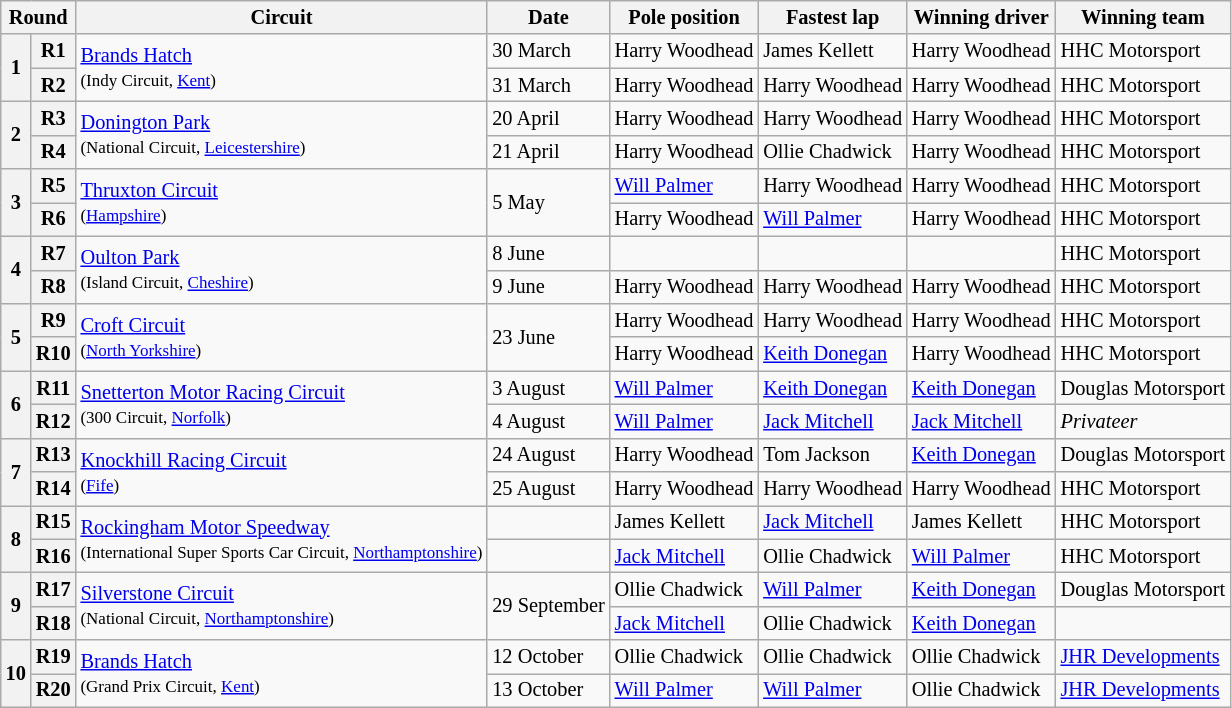<table class="wikitable" style="font-size: 85%">
<tr>
<th colspan=2>Round</th>
<th>Circuit</th>
<th>Date</th>
<th>Pole position</th>
<th>Fastest lap</th>
<th>Winning driver</th>
<th>Winning team</th>
</tr>
<tr>
<th rowspan=2>1</th>
<th>R1</th>
<td rowspan=2><a href='#'>Brands Hatch</a><br><small>(Indy Circuit, <a href='#'>Kent</a>)</small></td>
<td>30 March</td>
<td> Harry Woodhead</td>
<td> James Kellett</td>
<td> Harry Woodhead</td>
<td>HHC Motorsport</td>
</tr>
<tr>
<th>R2</th>
<td>31 March</td>
<td> Harry Woodhead</td>
<td> Harry Woodhead</td>
<td> Harry Woodhead</td>
<td>HHC Motorsport</td>
</tr>
<tr>
<th rowspan=2>2</th>
<th>R3</th>
<td rowspan=2><a href='#'>Donington Park</a><br><small>(National Circuit, <a href='#'>Leicestershire</a>)</small></td>
<td>20 April</td>
<td> Harry Woodhead</td>
<td> Harry Woodhead</td>
<td> Harry Woodhead</td>
<td>HHC Motorsport</td>
</tr>
<tr>
<th>R4</th>
<td>21 April</td>
<td> Harry Woodhead</td>
<td> Ollie Chadwick</td>
<td> Harry Woodhead</td>
<td>HHC Motorsport</td>
</tr>
<tr>
<th rowspan=2>3</th>
<th>R5</th>
<td rowspan=2><a href='#'>Thruxton Circuit</a><br><small>(<a href='#'>Hampshire</a>)</small></td>
<td rowspan=2>5 May</td>
<td> <a href='#'>Will Palmer</a></td>
<td> Harry Woodhead</td>
<td> Harry Woodhead</td>
<td>HHC Motorsport</td>
</tr>
<tr>
<th>R6</th>
<td> Harry Woodhead</td>
<td> <a href='#'>Will Palmer</a></td>
<td> Harry Woodhead</td>
<td>HHC Motorsport</td>
</tr>
<tr>
<th rowspan=2>4</th>
<th>R7</th>
<td rowspan=2><a href='#'>Oulton Park</a><br><small>(Island Circuit, <a href='#'>Cheshire</a>)</small></td>
<td>8 June</td>
<td></td>
<td></td>
<td></td>
<td>HHC Motorsport</td>
</tr>
<tr>
<th>R8</th>
<td>9 June</td>
<td> Harry Woodhead</td>
<td> Harry Woodhead</td>
<td> Harry Woodhead</td>
<td>HHC Motorsport</td>
</tr>
<tr>
<th rowspan=2>5</th>
<th>R9</th>
<td rowspan=2><a href='#'>Croft Circuit</a><br><small>(<a href='#'>North Yorkshire</a>)</small></td>
<td rowspan=2>23 June</td>
<td> Harry Woodhead</td>
<td> Harry Woodhead</td>
<td> Harry Woodhead</td>
<td>HHC Motorsport</td>
</tr>
<tr>
<th>R10</th>
<td> Harry Woodhead</td>
<td> <a href='#'>Keith Donegan</a></td>
<td> Harry Woodhead</td>
<td>HHC Motorsport</td>
</tr>
<tr>
<th rowspan=2>6</th>
<th>R11</th>
<td rowspan=2><a href='#'>Snetterton Motor Racing Circuit</a><br><small>(300 Circuit, <a href='#'>Norfolk</a>)</small></td>
<td>3 August</td>
<td> <a href='#'>Will Palmer</a></td>
<td> <a href='#'>Keith Donegan</a></td>
<td> <a href='#'>Keith Donegan</a></td>
<td>Douglas Motorsport</td>
</tr>
<tr>
<th>R12</th>
<td>4 August</td>
<td> <a href='#'>Will Palmer</a></td>
<td> <a href='#'>Jack Mitchell</a></td>
<td> <a href='#'>Jack Mitchell</a></td>
<td><em>Privateer</em></td>
</tr>
<tr>
<th rowspan=2>7</th>
<th>R13</th>
<td rowspan=2><a href='#'>Knockhill Racing Circuit</a><br><small>(<a href='#'>Fife</a>)</small></td>
<td>24 August</td>
<td> Harry Woodhead</td>
<td> Tom Jackson</td>
<td> <a href='#'>Keith Donegan</a></td>
<td>Douglas Motorsport</td>
</tr>
<tr>
<th>R14</th>
<td>25 August</td>
<td> Harry Woodhead</td>
<td> Harry Woodhead</td>
<td> Harry Woodhead</td>
<td>HHC Motorsport</td>
</tr>
<tr>
<th rowspan=2>8</th>
<th>R15</th>
<td rowspan=2><a href='#'>Rockingham Motor Speedway</a><br><small>(International Super Sports Car Circuit, <a href='#'>Northamptonshire</a>)</small></td>
<td></td>
<td> James Kellett</td>
<td> <a href='#'>Jack Mitchell</a></td>
<td> James Kellett</td>
<td>HHC Motorsport</td>
</tr>
<tr>
<th>R16</th>
<td></td>
<td> <a href='#'>Jack Mitchell</a></td>
<td> Ollie Chadwick</td>
<td> <a href='#'>Will Palmer</a></td>
<td>HHC Motorsport</td>
</tr>
<tr>
<th rowspan=2>9</th>
<th>R17</th>
<td rowspan=2><a href='#'>Silverstone Circuit</a><br><small>(National Circuit, <a href='#'>Northamptonshire</a>)</small></td>
<td rowspan=2>29 September</td>
<td> Ollie Chadwick</td>
<td> <a href='#'>Will Palmer</a></td>
<td> <a href='#'>Keith Donegan</a></td>
<td>Douglas Motorsport</td>
</tr>
<tr>
<th>R18</th>
<td> <a href='#'>Jack Mitchell</a></td>
<td> Ollie Chadwick</td>
<td> <a href='#'>Keith Donegan</a></td>
<td></td>
</tr>
<tr>
<th rowspan=2>10</th>
<th>R19</th>
<td rowspan=2><a href='#'>Brands Hatch</a><br><small>(Grand Prix Circuit, <a href='#'>Kent</a>)</small></td>
<td>12 October</td>
<td> Ollie Chadwick</td>
<td> Ollie Chadwick</td>
<td> Ollie Chadwick</td>
<td><a href='#'>JHR Developments</a></td>
</tr>
<tr>
<th>R20</th>
<td>13 October</td>
<td> <a href='#'>Will Palmer</a></td>
<td> <a href='#'>Will Palmer</a></td>
<td> Ollie Chadwick</td>
<td><a href='#'>JHR Developments</a></td>
</tr>
</table>
